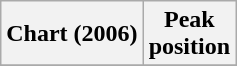<table class="wikitable sortable plainrowheaders">
<tr>
<th>Chart (2006)</th>
<th>Peak<br>position</th>
</tr>
<tr>
</tr>
</table>
